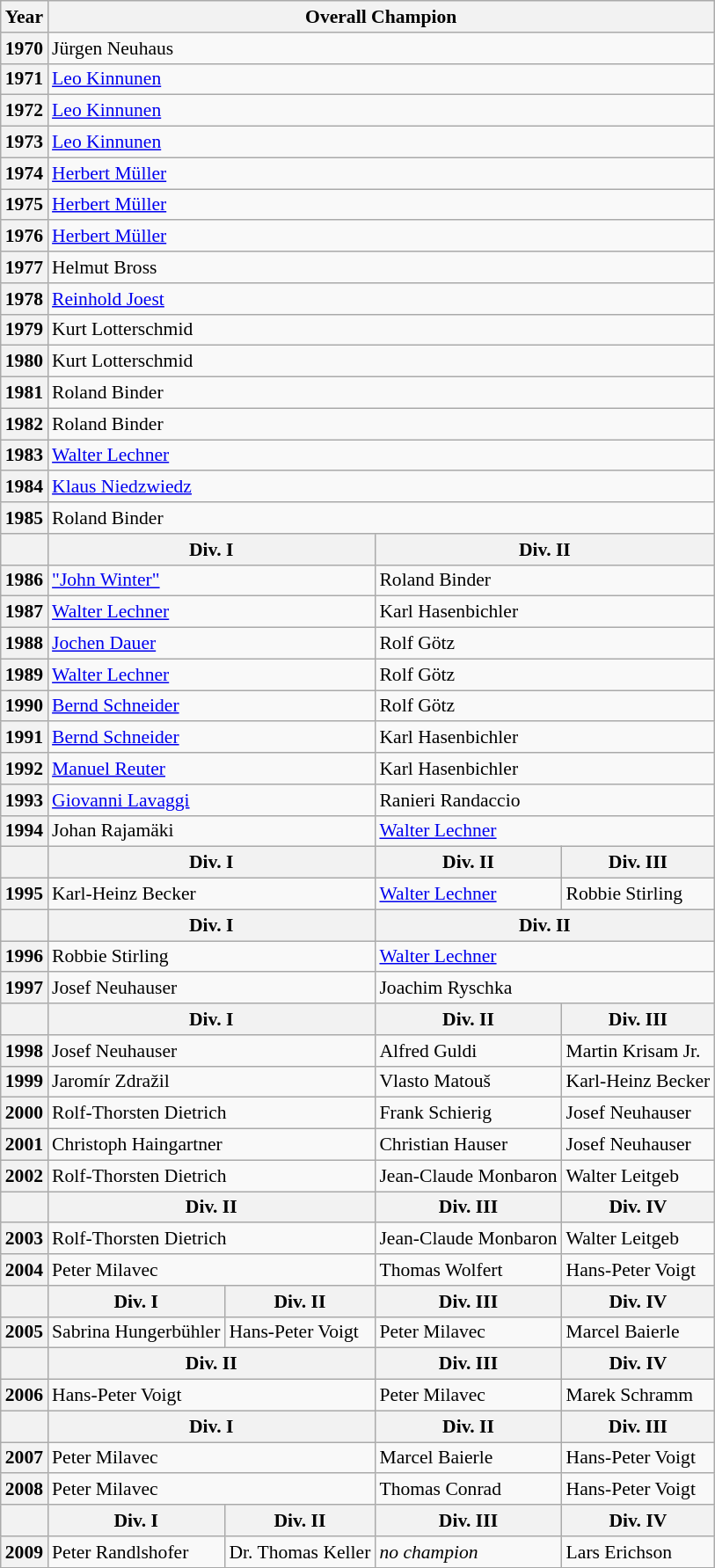<table class="wikitable" style="font-size:90%;">
<tr>
<th>Year</th>
<th colspan="4">Overall Champion</th>
</tr>
<tr>
<th>1970</th>
<td colspan="4"> Jürgen Neuhaus</td>
</tr>
<tr>
<th>1971</th>
<td colspan="4"> <a href='#'>Leo Kinnunen</a></td>
</tr>
<tr>
<th>1972</th>
<td colspan="4"> <a href='#'>Leo Kinnunen</a></td>
</tr>
<tr>
<th>1973</th>
<td colspan="4"> <a href='#'>Leo Kinnunen</a></td>
</tr>
<tr>
<th>1974</th>
<td colspan="4"> <a href='#'>Herbert Müller</a></td>
</tr>
<tr>
<th>1975</th>
<td colspan="4"> <a href='#'>Herbert Müller</a></td>
</tr>
<tr>
<th>1976</th>
<td colspan="4"> <a href='#'>Herbert Müller</a></td>
</tr>
<tr>
<th>1977</th>
<td colspan="4"> Helmut Bross</td>
</tr>
<tr>
<th>1978</th>
<td colspan="4"> <a href='#'>Reinhold Joest</a></td>
</tr>
<tr>
<th>1979</th>
<td colspan="4"> Kurt Lotterschmid</td>
</tr>
<tr>
<th>1980</th>
<td colspan="4"> Kurt Lotterschmid</td>
</tr>
<tr>
<th>1981</th>
<td colspan="4"> Roland Binder</td>
</tr>
<tr>
<th>1982</th>
<td colspan="4"> Roland Binder</td>
</tr>
<tr>
<th>1983</th>
<td colspan="4"> <a href='#'>Walter Lechner</a></td>
</tr>
<tr>
<th>1984</th>
<td colspan="4"> <a href='#'>Klaus Niedzwiedz</a></td>
</tr>
<tr>
<th>1985</th>
<td colspan="4"> Roland Binder</td>
</tr>
<tr>
<th> </th>
<th colspan="2">Div. I</th>
<th colspan="2">Div. II</th>
</tr>
<tr>
<th>1986</th>
<td colspan="2"> <a href='#'>"John Winter"</a></td>
<td colspan="2"> Roland Binder</td>
</tr>
<tr>
<th>1987</th>
<td colspan="2"> <a href='#'>Walter Lechner</a></td>
<td colspan="2"> Karl Hasenbichler</td>
</tr>
<tr>
<th>1988</th>
<td colspan="2"> <a href='#'>Jochen Dauer</a></td>
<td colspan="2"> Rolf Götz</td>
</tr>
<tr>
<th>1989</th>
<td colspan="2"> <a href='#'>Walter Lechner</a></td>
<td colspan="2"> Rolf Götz</td>
</tr>
<tr>
<th>1990</th>
<td colspan="2"> <a href='#'>Bernd Schneider</a></td>
<td colspan="2"> Rolf Götz</td>
</tr>
<tr>
<th>1991</th>
<td colspan="2"> <a href='#'>Bernd Schneider</a></td>
<td colspan="2"> Karl Hasenbichler</td>
</tr>
<tr>
<th>1992</th>
<td colspan="2"> <a href='#'>Manuel Reuter</a></td>
<td colspan="2"> Karl Hasenbichler</td>
</tr>
<tr>
<th>1993</th>
<td colspan="2"> <a href='#'>Giovanni Lavaggi</a></td>
<td colspan="2"> Ranieri Randaccio</td>
</tr>
<tr>
<th>1994</th>
<td colspan="2"> Johan Rajamäki</td>
<td colspan="2"> <a href='#'>Walter Lechner</a></td>
</tr>
<tr>
<th> </th>
<th colspan="2">Div. I</th>
<th>Div. II</th>
<th>Div. III</th>
</tr>
<tr>
<th>1995</th>
<td colspan="2"> Karl-Heinz Becker</td>
<td> <a href='#'>Walter Lechner</a></td>
<td> Robbie Stirling</td>
</tr>
<tr>
<th> </th>
<th colspan="2">Div. I</th>
<th colspan="2">Div. II</th>
</tr>
<tr>
<th>1996</th>
<td colspan="2"> Robbie Stirling</td>
<td colspan="2"> <a href='#'>Walter Lechner</a></td>
</tr>
<tr>
<th>1997</th>
<td colspan="2"> Josef Neuhauser</td>
<td colspan="2"> Joachim Ryschka</td>
</tr>
<tr>
<th> </th>
<th colspan="2">Div. I</th>
<th>Div. II</th>
<th>Div. III</th>
</tr>
<tr>
<th>1998</th>
<td colspan="2"> Josef Neuhauser</td>
<td> Alfred Guldi</td>
<td> Martin Krisam Jr.</td>
</tr>
<tr>
<th>1999</th>
<td colspan="2"> Jaromír Zdražil</td>
<td> Vlasto Matouš</td>
<td> Karl-Heinz Becker</td>
</tr>
<tr>
<th>2000</th>
<td colspan="2"> Rolf-Thorsten Dietrich</td>
<td> Frank Schierig</td>
<td> Josef Neuhauser</td>
</tr>
<tr>
<th>2001</th>
<td colspan="2"> Christoph Haingartner</td>
<td> Christian Hauser</td>
<td> Josef Neuhauser</td>
</tr>
<tr>
<th>2002</th>
<td colspan="2"> Rolf-Thorsten Dietrich</td>
<td> Jean-Claude Monbaron</td>
<td> Walter Leitgeb</td>
</tr>
<tr>
<th> </th>
<th colspan="2">Div. II</th>
<th>Div. III</th>
<th>Div. IV</th>
</tr>
<tr>
<th>2003</th>
<td colspan="2"> Rolf-Thorsten Dietrich</td>
<td> Jean-Claude Monbaron</td>
<td> Walter Leitgeb</td>
</tr>
<tr>
<th>2004</th>
<td colspan="2"> Peter Milavec</td>
<td> Thomas Wolfert</td>
<td> Hans-Peter Voigt</td>
</tr>
<tr>
<th> </th>
<th>Div. I</th>
<th>Div. II</th>
<th>Div. III</th>
<th>Div. IV</th>
</tr>
<tr>
<th>2005</th>
<td> Sabrina Hungerbühler</td>
<td> Hans-Peter Voigt</td>
<td> Peter Milavec</td>
<td> Marcel Baierle</td>
</tr>
<tr>
<th> </th>
<th colspan="2">Div. II</th>
<th>Div. III</th>
<th>Div. IV</th>
</tr>
<tr>
<th>2006</th>
<td colspan="2"> Hans-Peter Voigt</td>
<td> Peter Milavec</td>
<td> Marek Schramm</td>
</tr>
<tr>
<th> </th>
<th colspan="2">Div. I</th>
<th>Div. II</th>
<th>Div. III</th>
</tr>
<tr>
<th>2007</th>
<td colspan="2"> Peter Milavec</td>
<td> Marcel Baierle</td>
<td> Hans-Peter Voigt</td>
</tr>
<tr>
<th>2008</th>
<td colspan="2"> Peter Milavec</td>
<td> Thomas Conrad</td>
<td> Hans-Peter Voigt</td>
</tr>
<tr>
<th> </th>
<th>Div. I</th>
<th>Div. II</th>
<th>Div. III</th>
<th>Div. IV</th>
</tr>
<tr>
<th>2009</th>
<td> Peter Randlshofer</td>
<td> Dr. Thomas Keller</td>
<td> <em>no champion</em></td>
<td> Lars Erichson</td>
</tr>
<tr>
</tr>
</table>
